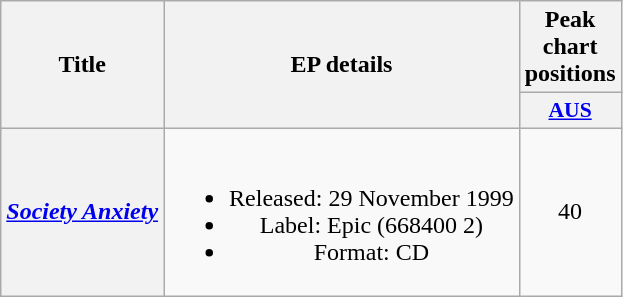<table class="wikitable plainrowheaders" style="text-align:center;">
<tr>
<th scope="col" rowspan="2">Title</th>
<th scope="col" rowspan="2">EP details</th>
<th scope="col" colspan="1">Peak chart positions</th>
</tr>
<tr>
<th scope="col" style="width:3em;font-size:90%;"><a href='#'>AUS</a><br></th>
</tr>
<tr>
<th scope="row"><em><a href='#'>Society Anxiety</a></em></th>
<td><br><ul><li>Released: 29 November 1999</li><li>Label: Epic (668400 2)</li><li>Format: CD</li></ul></td>
<td>40</td>
</tr>
</table>
